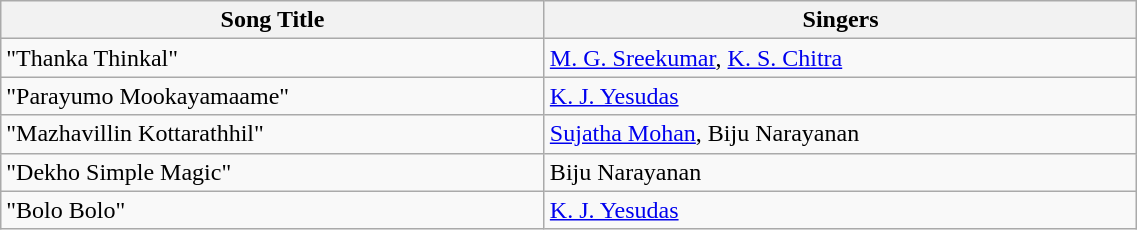<table class="wikitable" style="width:60%;">
<tr>
<th>Song Title</th>
<th>Singers</th>
</tr>
<tr>
<td>"Thanka Thinkal"</td>
<td><a href='#'>M. G. Sreekumar</a>, <a href='#'>K. S. Chitra</a></td>
</tr>
<tr>
<td>"Parayumo Mookayamaame"</td>
<td><a href='#'>K. J. Yesudas</a></td>
</tr>
<tr>
<td>"Mazhavillin Kottarathhil"</td>
<td><a href='#'>Sujatha Mohan</a>, Biju Narayanan</td>
</tr>
<tr>
<td>"Dekho Simple Magic"</td>
<td>Biju Narayanan</td>
</tr>
<tr>
<td>"Bolo Bolo"</td>
<td><a href='#'>K. J. Yesudas</a></td>
</tr>
</table>
